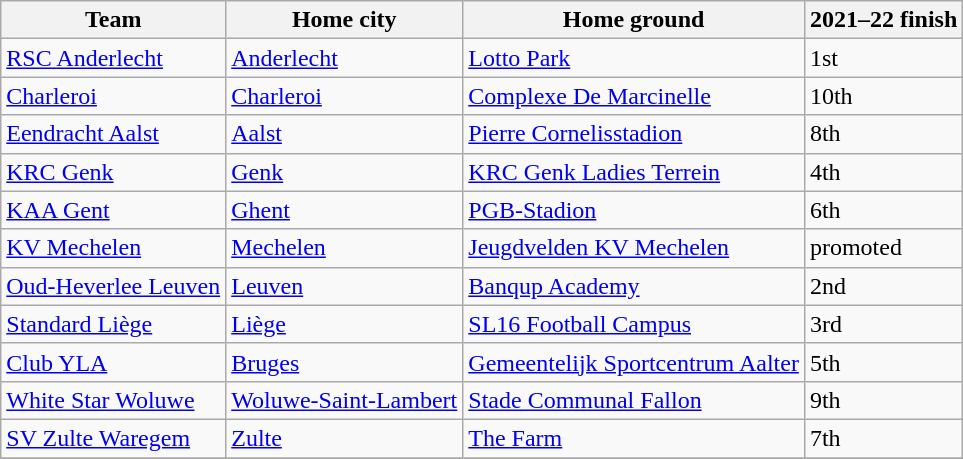<table class="wikitable sortable">
<tr>
<th>Team</th>
<th>Home city</th>
<th>Home ground</th>
<th data-sort-type=number>2021–22 finish</th>
</tr>
<tr>
<td><a href='#'>RSC Anderlecht</a></td>
<td><a href='#'>Anderlecht</a></td>
<td><a href='#'>Lotto Park</a></td>
<td>1st</td>
</tr>
<tr>
<td><a href='#'>Charleroi</a></td>
<td><a href='#'>Charleroi</a></td>
<td><a href='#'>Complexe De Marcinelle</a></td>
<td>10th</td>
</tr>
<tr>
<td><a href='#'>Eendracht Aalst</a></td>
<td><a href='#'>Aalst</a></td>
<td><a href='#'>Pierre Cornelisstadion</a></td>
<td>8th</td>
</tr>
<tr>
<td><a href='#'>KRC Genk</a></td>
<td><a href='#'>Genk</a></td>
<td><a href='#'>KRC Genk Ladies Terrein</a></td>
<td>4th</td>
</tr>
<tr>
<td><a href='#'>KAA Gent</a></td>
<td><a href='#'>Ghent</a></td>
<td><a href='#'>PGB-Stadion</a></td>
<td>6th</td>
</tr>
<tr>
<td><a href='#'>KV Mechelen</a></td>
<td><a href='#'>Mechelen</a></td>
<td><a href='#'>Jeugdvelden KV Mechelen</a></td>
<td>promoted</td>
</tr>
<tr>
<td><a href='#'>Oud-Heverlee Leuven</a></td>
<td><a href='#'>Leuven</a></td>
<td><a href='#'>Banqup Academy</a></td>
<td>2nd</td>
</tr>
<tr>
<td><a href='#'>Standard Liège</a></td>
<td><a href='#'>Liège</a></td>
<td><a href='#'>SL16 Football Campus</a></td>
<td>3rd</td>
</tr>
<tr>
<td><a href='#'>Club YLA</a></td>
<td><a href='#'>Bruges</a></td>
<td><a href='#'>Gemeentelijk Sportcentrum Aalter</a></td>
<td>5th</td>
</tr>
<tr>
<td><a href='#'>White Star Woluwe</a></td>
<td><a href='#'>Woluwe-Saint-Lambert</a></td>
<td><a href='#'>Stade Communal Fallon</a></td>
<td>9th</td>
</tr>
<tr>
<td><a href='#'>SV Zulte Waregem</a></td>
<td><a href='#'>Zulte</a></td>
<td><a href='#'>The Farm</a></td>
<td>7th</td>
</tr>
<tr>
</tr>
</table>
